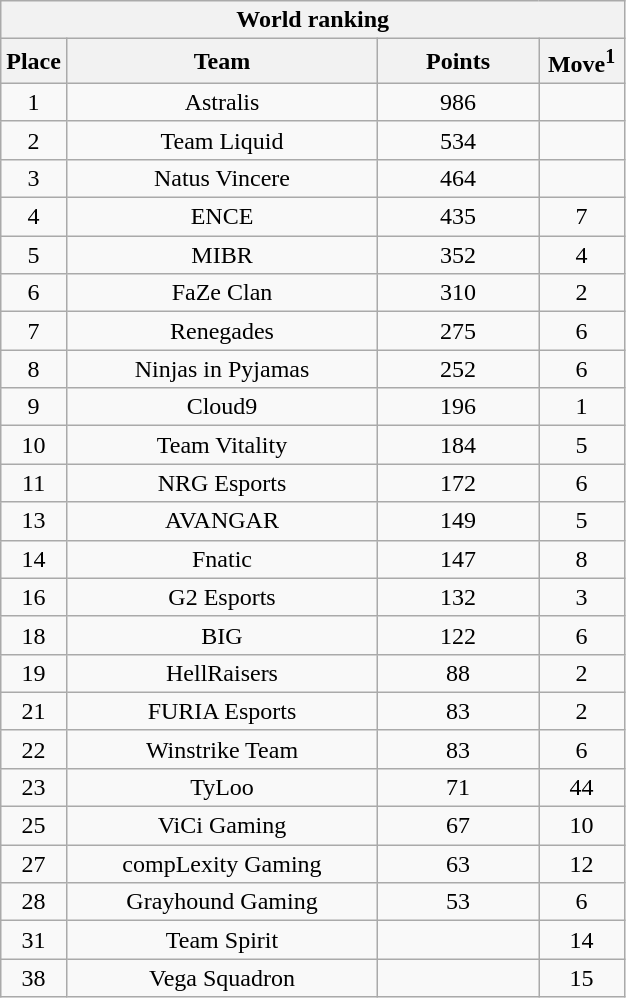<table class="wikitable" style="text-align: center;">
<tr>
<th colspan=8>World ranking</th>
</tr>
<tr>
<th width="30px">Place</th>
<th width="200px">Team</th>
<th width="100px">Points</th>
<th width="50px">Move<sup>1</sup></th>
</tr>
<tr>
<td>1</td>
<td>Astralis</td>
<td>986</td>
<td></td>
</tr>
<tr>
<td>2</td>
<td>Team Liquid</td>
<td>534</td>
<td></td>
</tr>
<tr>
<td>3</td>
<td>Natus Vincere</td>
<td>464</td>
<td></td>
</tr>
<tr>
<td>4</td>
<td>ENCE</td>
<td>435</td>
<td> 7</td>
</tr>
<tr>
<td>5</td>
<td>MIBR</td>
<td>352</td>
<td> 4</td>
</tr>
<tr>
<td>6</td>
<td>FaZe Clan</td>
<td>310</td>
<td> 2</td>
</tr>
<tr>
<td>7</td>
<td>Renegades</td>
<td>275</td>
<td> 6</td>
</tr>
<tr>
<td>8</td>
<td>Ninjas in Pyjamas</td>
<td>252</td>
<td> 6</td>
</tr>
<tr>
<td>9</td>
<td>Cloud9</td>
<td>196</td>
<td> 1</td>
</tr>
<tr>
<td>10</td>
<td>Team Vitality</td>
<td>184</td>
<td> 5</td>
</tr>
<tr>
<td>11</td>
<td>NRG Esports</td>
<td>172</td>
<td> 6</td>
</tr>
<tr>
<td>13</td>
<td>AVANGAR</td>
<td>149</td>
<td> 5</td>
</tr>
<tr>
<td>14</td>
<td>Fnatic</td>
<td>147</td>
<td> 8</td>
</tr>
<tr>
<td>16</td>
<td>G2 Esports</td>
<td>132</td>
<td> 3</td>
</tr>
<tr>
<td>18</td>
<td>BIG</td>
<td>122</td>
<td> 6</td>
</tr>
<tr>
<td>19</td>
<td>HellRaisers</td>
<td>88</td>
<td> 2</td>
</tr>
<tr>
<td>21</td>
<td>FURIA Esports</td>
<td>83</td>
<td> 2</td>
</tr>
<tr>
<td>22</td>
<td>Winstrike Team</td>
<td>83</td>
<td> 6</td>
</tr>
<tr>
<td>23</td>
<td>TyLoo</td>
<td>71</td>
<td> 44</td>
</tr>
<tr>
<td>25</td>
<td>ViCi Gaming</td>
<td>67</td>
<td> 10</td>
</tr>
<tr>
<td>27</td>
<td>compLexity Gaming</td>
<td>63</td>
<td> 12</td>
</tr>
<tr>
<td>28</td>
<td>Grayhound Gaming</td>
<td>53</td>
<td> 6</td>
</tr>
<tr>
<td>31</td>
<td>Team Spirit</td>
<td></td>
<td> 14</td>
</tr>
<tr>
<td>38</td>
<td>Vega Squadron</td>
<td></td>
<td> 15</td>
</tr>
</table>
